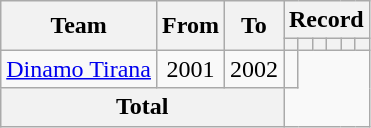<table class="wikitable" style="text-align: center">
<tr>
<th rowspan="2">Team</th>
<th rowspan="2">From</th>
<th rowspan="2">To</th>
<th colspan="6">Record</th>
</tr>
<tr>
<th></th>
<th></th>
<th></th>
<th></th>
<th></th>
<th></th>
</tr>
<tr>
<td><a href='#'>Dinamo Tirana</a></td>
<td>2001</td>
<td>2002<br></td>
<td></td>
</tr>
<tr>
<th colspan="3">Total<br></th>
</tr>
</table>
